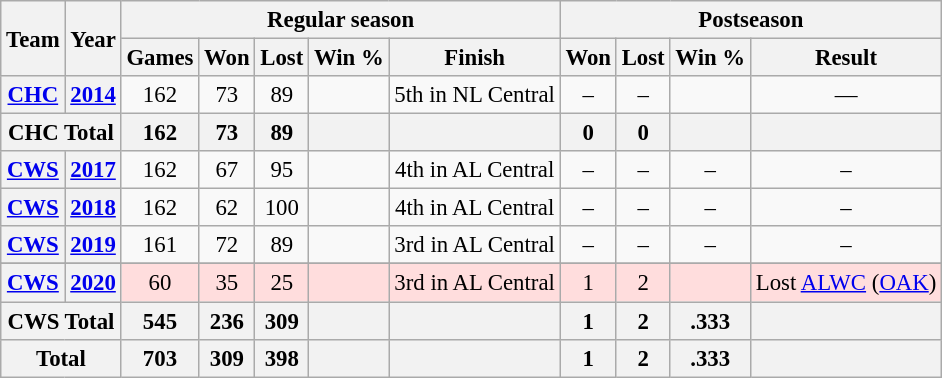<table class="wikitable" style="font-size: 95%; text-align:center;">
<tr>
<th rowspan="2">Team</th>
<th rowspan="2">Year</th>
<th colspan="5">Regular season</th>
<th colspan="4">Postseason</th>
</tr>
<tr>
<th>Games</th>
<th>Won</th>
<th>Lost</th>
<th>Win %</th>
<th>Finish</th>
<th>Won</th>
<th>Lost</th>
<th>Win %</th>
<th>Result</th>
</tr>
<tr>
<th><a href='#'>CHC</a></th>
<th><a href='#'>2014</a></th>
<td>162</td>
<td>73</td>
<td>89</td>
<td></td>
<td>5th in NL Central</td>
<td>–</td>
<td>–</td>
<td></td>
<td>—</td>
</tr>
<tr>
<th colspan="2">CHC Total</th>
<th>162</th>
<th>73</th>
<th>89</th>
<th></th>
<th></th>
<th>0</th>
<th>0</th>
<th></th>
<th></th>
</tr>
<tr>
<th><a href='#'>CWS</a></th>
<th><a href='#'>2017</a></th>
<td>162</td>
<td>67</td>
<td>95</td>
<td></td>
<td>4th in AL Central</td>
<td>–</td>
<td>–</td>
<td>–</td>
<td>–</td>
</tr>
<tr>
<th><a href='#'>CWS</a></th>
<th><a href='#'>2018</a></th>
<td>162</td>
<td>62</td>
<td>100</td>
<td></td>
<td>4th in AL Central</td>
<td>–</td>
<td>–</td>
<td>–</td>
<td>–</td>
</tr>
<tr>
<th><a href='#'>CWS</a></th>
<th><a href='#'>2019</a></th>
<td>161</td>
<td>72</td>
<td>89</td>
<td></td>
<td>3rd in AL Central</td>
<td>–</td>
<td>–</td>
<td>–</td>
<td>–</td>
</tr>
<tr>
</tr>
<tr ! style="background:#fdd;">
<th><a href='#'>CWS</a></th>
<th><a href='#'>2020</a></th>
<td>60</td>
<td>35</td>
<td>25</td>
<td></td>
<td>3rd in AL Central</td>
<td>1</td>
<td>2</td>
<td></td>
<td>Lost <a href='#'>ALWC</a> (<a href='#'>OAK</a>)</td>
</tr>
<tr>
<th colspan="2">CWS Total</th>
<th>545</th>
<th>236</th>
<th>309</th>
<th></th>
<th></th>
<th>1</th>
<th>2</th>
<th>.333</th>
<th></th>
</tr>
<tr>
<th colspan="2">Total</th>
<th>703</th>
<th>309</th>
<th>398</th>
<th></th>
<th></th>
<th>1</th>
<th>2</th>
<th>.333</th>
<th></th>
</tr>
</table>
